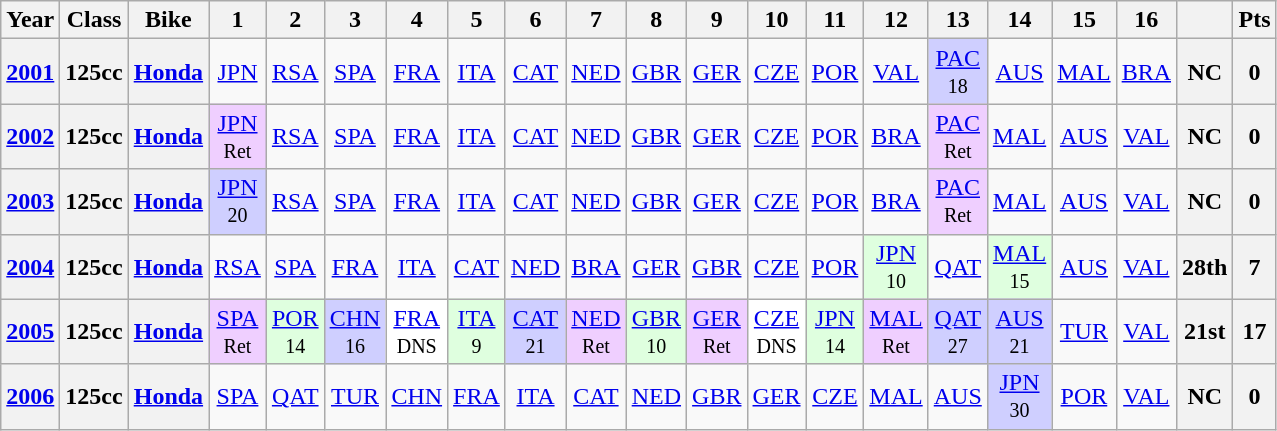<table class="wikitable" style="text-align:center">
<tr>
<th>Year</th>
<th>Class</th>
<th>Bike</th>
<th>1</th>
<th>2</th>
<th>3</th>
<th>4</th>
<th>5</th>
<th>6</th>
<th>7</th>
<th>8</th>
<th>9</th>
<th>10</th>
<th>11</th>
<th>12</th>
<th>13</th>
<th>14</th>
<th>15</th>
<th>16</th>
<th></th>
<th>Pts</th>
</tr>
<tr>
<th><a href='#'>2001</a></th>
<th>125cc</th>
<th><a href='#'>Honda</a></th>
<td><a href='#'>JPN</a></td>
<td><a href='#'>RSA</a></td>
<td><a href='#'>SPA</a></td>
<td><a href='#'>FRA</a></td>
<td><a href='#'>ITA</a></td>
<td><a href='#'>CAT</a></td>
<td><a href='#'>NED</a></td>
<td><a href='#'>GBR</a></td>
<td><a href='#'>GER</a></td>
<td><a href='#'>CZE</a></td>
<td><a href='#'>POR</a></td>
<td><a href='#'>VAL</a></td>
<td style="background:#CFCFFF;"><a href='#'>PAC</a><br><small>18</small></td>
<td><a href='#'>AUS</a></td>
<td><a href='#'>MAL</a></td>
<td><a href='#'>BRA</a></td>
<th>NC</th>
<th>0</th>
</tr>
<tr>
<th><a href='#'>2002</a></th>
<th>125cc</th>
<th><a href='#'>Honda</a></th>
<td style="background:#efcfff;"><a href='#'>JPN</a><br><small>Ret</small></td>
<td><a href='#'>RSA</a></td>
<td><a href='#'>SPA</a></td>
<td><a href='#'>FRA</a></td>
<td><a href='#'>ITA</a></td>
<td><a href='#'>CAT</a></td>
<td><a href='#'>NED</a></td>
<td><a href='#'>GBR</a></td>
<td><a href='#'>GER</a></td>
<td><a href='#'>CZE</a></td>
<td><a href='#'>POR</a></td>
<td><a href='#'>BRA</a></td>
<td style="background:#efcfff;"><a href='#'>PAC</a><br><small>Ret</small></td>
<td><a href='#'>MAL</a></td>
<td><a href='#'>AUS</a></td>
<td><a href='#'>VAL</a></td>
<th>NC</th>
<th>0</th>
</tr>
<tr>
<th><a href='#'>2003</a></th>
<th>125cc</th>
<th><a href='#'>Honda</a></th>
<td style="background:#CFCFFF;"><a href='#'>JPN</a><br><small>20</small></td>
<td><a href='#'>RSA</a></td>
<td><a href='#'>SPA</a></td>
<td><a href='#'>FRA</a></td>
<td><a href='#'>ITA</a></td>
<td><a href='#'>CAT</a></td>
<td><a href='#'>NED</a></td>
<td><a href='#'>GBR</a></td>
<td><a href='#'>GER</a></td>
<td><a href='#'>CZE</a></td>
<td><a href='#'>POR</a></td>
<td><a href='#'>BRA</a></td>
<td style="background:#efcfff;"><a href='#'>PAC</a><br><small>Ret</small></td>
<td><a href='#'>MAL</a></td>
<td><a href='#'>AUS</a></td>
<td><a href='#'>VAL</a></td>
<th>NC</th>
<th>0</th>
</tr>
<tr>
<th><a href='#'>2004</a></th>
<th>125cc</th>
<th><a href='#'>Honda</a></th>
<td><a href='#'>RSA</a></td>
<td><a href='#'>SPA</a></td>
<td><a href='#'>FRA</a></td>
<td><a href='#'>ITA</a></td>
<td><a href='#'>CAT</a></td>
<td><a href='#'>NED</a></td>
<td><a href='#'>BRA</a></td>
<td><a href='#'>GER</a></td>
<td><a href='#'>GBR</a></td>
<td><a href='#'>CZE</a></td>
<td><a href='#'>POR</a></td>
<td style="background:#dfffdf;"><a href='#'>JPN</a><br><small>10</small></td>
<td><a href='#'>QAT</a></td>
<td style="background:#dfffdf;"><a href='#'>MAL</a><br><small>15</small></td>
<td><a href='#'>AUS</a></td>
<td><a href='#'>VAL</a></td>
<th>28th</th>
<th>7</th>
</tr>
<tr>
<th><a href='#'>2005</a></th>
<th>125cc</th>
<th><a href='#'>Honda</a></th>
<td style="background:#efcfff;"><a href='#'>SPA</a><br><small>Ret</small></td>
<td style="background:#dfffdf;"><a href='#'>POR</a><br><small>14</small></td>
<td style="background:#CFCFFF;"><a href='#'>CHN</a><br><small>16</small></td>
<td style="background:#FFFFFF;"><a href='#'>FRA</a><br><small>DNS</small></td>
<td style="background:#dfffdf;"><a href='#'>ITA</a><br><small>9</small></td>
<td style="background:#CFCFFF;"><a href='#'>CAT</a><br><small>21</small></td>
<td style="background:#efcfff;"><a href='#'>NED</a><br><small>Ret</small></td>
<td style="background:#dfffdf;"><a href='#'>GBR</a><br><small>10</small></td>
<td style="background:#efcfff;"><a href='#'>GER</a><br><small>Ret</small></td>
<td style="background:#FFFFFF;"><a href='#'>CZE</a><br><small>DNS</small></td>
<td style="background:#dfffdf;"><a href='#'>JPN</a><br><small>14</small></td>
<td style="background:#efcfff;"><a href='#'>MAL</a><br><small>Ret</small></td>
<td style="background:#CFCFFF;"><a href='#'>QAT</a><br><small>27</small></td>
<td style="background:#CFCFFF;"><a href='#'>AUS</a><br><small>21</small></td>
<td><a href='#'>TUR</a></td>
<td><a href='#'>VAL</a></td>
<th>21st</th>
<th>17</th>
</tr>
<tr>
<th><a href='#'>2006</a></th>
<th>125cc</th>
<th><a href='#'>Honda</a></th>
<td><a href='#'>SPA</a></td>
<td><a href='#'>QAT</a></td>
<td><a href='#'>TUR</a></td>
<td><a href='#'>CHN</a></td>
<td><a href='#'>FRA</a></td>
<td><a href='#'>ITA</a></td>
<td><a href='#'>CAT</a></td>
<td><a href='#'>NED</a></td>
<td><a href='#'>GBR</a></td>
<td><a href='#'>GER</a></td>
<td><a href='#'>CZE</a></td>
<td><a href='#'>MAL</a></td>
<td><a href='#'>AUS</a></td>
<td style="background:#CFCFFF;"><a href='#'>JPN</a><br><small>30</small></td>
<td><a href='#'>POR</a></td>
<td><a href='#'>VAL</a></td>
<th>NC</th>
<th>0</th>
</tr>
</table>
